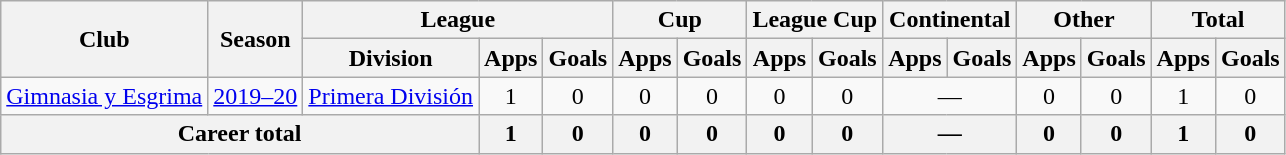<table class="wikitable" style="text-align:center">
<tr>
<th rowspan="2">Club</th>
<th rowspan="2">Season</th>
<th colspan="3">League</th>
<th colspan="2">Cup</th>
<th colspan="2">League Cup</th>
<th colspan="2">Continental</th>
<th colspan="2">Other</th>
<th colspan="2">Total</th>
</tr>
<tr>
<th>Division</th>
<th>Apps</th>
<th>Goals</th>
<th>Apps</th>
<th>Goals</th>
<th>Apps</th>
<th>Goals</th>
<th>Apps</th>
<th>Goals</th>
<th>Apps</th>
<th>Goals</th>
<th>Apps</th>
<th>Goals</th>
</tr>
<tr>
<td rowspan="1"><a href='#'>Gimnasia y Esgrima</a></td>
<td><a href='#'>2019–20</a></td>
<td rowspan="1"><a href='#'>Primera División</a></td>
<td>1</td>
<td>0</td>
<td>0</td>
<td>0</td>
<td>0</td>
<td>0</td>
<td colspan="2">—</td>
<td>0</td>
<td>0</td>
<td>1</td>
<td>0</td>
</tr>
<tr>
<th colspan="3">Career total</th>
<th>1</th>
<th>0</th>
<th>0</th>
<th>0</th>
<th>0</th>
<th>0</th>
<th colspan="2">—</th>
<th>0</th>
<th>0</th>
<th>1</th>
<th>0</th>
</tr>
</table>
